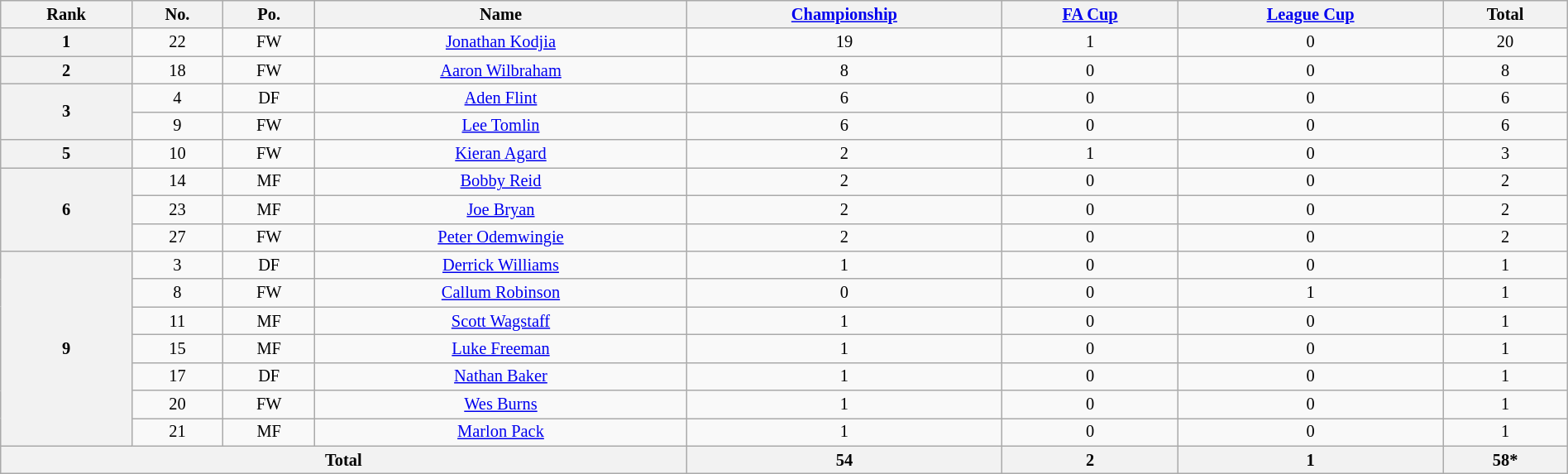<table class="wikitable" style="text-align:center; font-size:85%; width:100%;">
<tr>
<th>Rank</th>
<th>No.</th>
<th>Po.</th>
<th>Name</th>
<th><a href='#'>Championship</a></th>
<th><a href='#'>FA Cup</a></th>
<th><a href='#'>League Cup</a></th>
<th>Total</th>
</tr>
<tr>
<th rowspan=1>1</th>
<td>22</td>
<td>FW</td>
<td> <a href='#'>Jonathan Kodjia</a></td>
<td>19</td>
<td>1</td>
<td>0</td>
<td>20</td>
</tr>
<tr>
<th rowspan=1>2</th>
<td>18</td>
<td>FW</td>
<td> <a href='#'>Aaron Wilbraham</a></td>
<td>8</td>
<td>0</td>
<td>0</td>
<td>8</td>
</tr>
<tr>
<th rowspan=2>3</th>
<td>4</td>
<td>DF</td>
<td> <a href='#'>Aden Flint</a></td>
<td>6</td>
<td>0</td>
<td>0</td>
<td>6</td>
</tr>
<tr>
<td>9</td>
<td>FW</td>
<td> <a href='#'>Lee Tomlin</a></td>
<td>6</td>
<td>0</td>
<td>0</td>
<td>6</td>
</tr>
<tr>
<th rowspan=1>5</th>
<td>10</td>
<td>FW</td>
<td> <a href='#'>Kieran Agard</a></td>
<td>2</td>
<td>1</td>
<td>0</td>
<td>3</td>
</tr>
<tr>
<th rowspan=3>6</th>
<td>14</td>
<td>MF</td>
<td> <a href='#'>Bobby Reid</a></td>
<td>2</td>
<td>0</td>
<td>0</td>
<td>2</td>
</tr>
<tr>
<td>23</td>
<td>MF</td>
<td> <a href='#'>Joe Bryan</a></td>
<td>2</td>
<td>0</td>
<td>0</td>
<td>2</td>
</tr>
<tr>
<td>27</td>
<td>FW</td>
<td> <a href='#'>Peter Odemwingie</a></td>
<td>2</td>
<td>0</td>
<td>0</td>
<td>2</td>
</tr>
<tr>
<th rowspan=7>9</th>
<td>3</td>
<td>DF</td>
<td> <a href='#'>Derrick Williams</a></td>
<td>1</td>
<td>0</td>
<td>0</td>
<td>1</td>
</tr>
<tr>
<td>8</td>
<td>FW</td>
<td> <a href='#'>Callum Robinson</a></td>
<td>0</td>
<td>0</td>
<td>1</td>
<td>1</td>
</tr>
<tr>
<td>11</td>
<td>MF</td>
<td> <a href='#'>Scott Wagstaff</a></td>
<td>1</td>
<td>0</td>
<td>0</td>
<td>1</td>
</tr>
<tr>
<td>15</td>
<td>MF</td>
<td> <a href='#'>Luke Freeman</a></td>
<td>1</td>
<td>0</td>
<td>0</td>
<td>1</td>
</tr>
<tr>
<td>17</td>
<td>DF</td>
<td> <a href='#'>Nathan Baker</a></td>
<td>1</td>
<td>0</td>
<td>0</td>
<td>1</td>
</tr>
<tr>
<td>20</td>
<td>FW</td>
<td> <a href='#'>Wes Burns</a></td>
<td>1</td>
<td>0</td>
<td>0</td>
<td>1</td>
</tr>
<tr>
<td>21</td>
<td>MF</td>
<td> <a href='#'>Marlon Pack</a></td>
<td>1</td>
<td>0</td>
<td>0</td>
<td>1</td>
</tr>
<tr>
<th colspan=4>Total</th>
<th>54</th>
<th>2</th>
<th>1</th>
<th>58*</th>
</tr>
</table>
